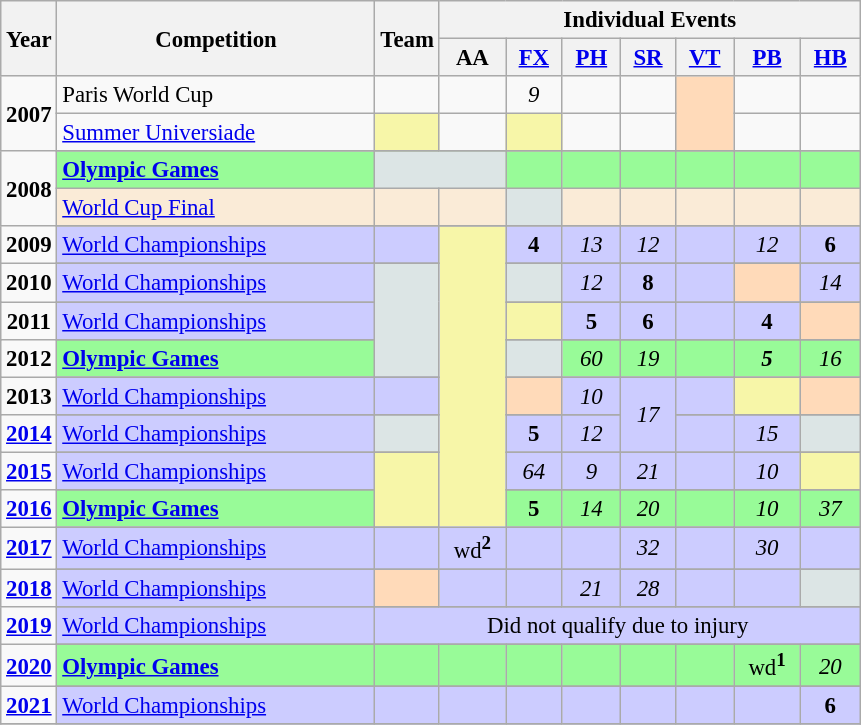<table class="wikitable sortable" style="text-align:center; font-size:95%;">
<tr>
<th rowspan="2" class=unsortable>Year</th>
<th rowspan="2" width=37% class=unsortable>Competition</th>
<th rowspan="2" class=unsortable>Team</th>
<th colspan="7" width=49% class=unsortable>Individual Events</th>
</tr>
<tr>
<th class=unsortable>AA</th>
<th class=unsortable><a href='#'>FX</a></th>
<th class=unsortable><a href='#'>PH</a></th>
<th class=unsortable><a href='#'>SR</a></th>
<th class=unsortable><a href='#'>VT</a></th>
<th class=unsortable><a href='#'>PB</a></th>
<th class=unsortable><a href='#'>HB</a></th>
</tr>
<tr>
<td rowspan="2" align=center><strong>2007</strong></td>
<td align=left>Paris World Cup</td>
<td></td>
<td></td>
<td><em>9</em></td>
<td></td>
<td></td>
<td style="background:#FFDAB9;" rowspan="2"></td>
<td></td>
<td></td>
</tr>
<tr>
<td align=left><a href='#'>Summer Universiade</a></td>
<td style="background:#F7F6A8"></td>
<td></td>
<td style="background:#F7F6A8"></td>
<td></td>
<td></td>
<td></td>
<td></td>
</tr>
<tr>
<td rowspan="3" align=center><strong>2008</strong></td>
</tr>
<tr bgcolor=98FB98>
<td align=left><strong><a href='#'>Olympic Games</a></strong></td>
<td style="background:#DCE5E5" colspan="2"></td>
<td></td>
<td></td>
<td></td>
<td></td>
<td></td>
<td></td>
</tr>
<tr bgcolor=#FAEBD7>
<td align=left><a href='#'>World Cup Final</a></td>
<td></td>
<td></td>
<td style="background:#DCE5E5"></td>
<td></td>
<td></td>
<td></td>
<td></td>
<td></td>
</tr>
<tr>
<td rowspan="2" align=center><strong>2009</strong></td>
</tr>
<tr bgcolor=#CCCCFF>
<td align=left><a href='#'>World Championships</a></td>
<td></td>
<td style="background:#F7F6A8" rowspan="16"></td>
<td><strong>4</strong></td>
<td><em>13</em></td>
<td><em>12</em></td>
<td></td>
<td><em>12</em></td>
<td><strong>6</strong></td>
</tr>
<tr>
<td rowspan="2" align=center><strong>2010</strong></td>
</tr>
<tr bgcolor=#CCCCFF>
<td align=left><a href='#'>World Championships</a></td>
<td style="background:#DCE5E5" rowspan="5"></td>
<td style="background:#DCE5E5"></td>
<td><em>12</em></td>
<td><strong>8</strong></td>
<td></td>
<td style="background:#FFDAB9;"></td>
<td><em>14</em></td>
</tr>
<tr>
<td rowspan="2" align=center><strong>2011</strong></td>
</tr>
<tr bgcolor=#CCCCFF>
<td align=left><a href='#'>World Championships</a></td>
<td style="background:#F7F6A8"></td>
<td><strong>5</strong></td>
<td><strong>6</strong></td>
<td></td>
<td><strong>4</strong></td>
<td style="background:#FFDAB9;"></td>
</tr>
<tr>
<td rowspan="2" align=center><strong>2012</strong></td>
</tr>
<tr bgcolor=98FB98>
<td align=left><strong><a href='#'>Olympic Games</a></strong></td>
<td style="background:#DCE5E5"></td>
<td><em>60</em></td>
<td><em>19</em></td>
<td></td>
<td><strong><em>5</em></strong></td>
<td><em>16</em></td>
</tr>
<tr>
<td rowspan="2" align=center><strong>2013</strong></td>
</tr>
<tr bgcolor=#CCCCFF>
<td align=left><a href='#'>World Championships</a></td>
<td></td>
<td style="background:#FFDAB9;"></td>
<td><em>10</em></td>
<td rowspan="3"><em>17</em></td>
<td></td>
<td style="background:#F7F6A8"></td>
<td style="background:#FFDAB9;"></td>
</tr>
<tr>
<td rowspan="2" align=center><strong><a href='#'>2014</a></strong></td>
</tr>
<tr bgcolor=#CCCCFF>
<td align=left><a href='#'>World Championships</a></td>
<td style="background:#DCE5E5"></td>
<td><strong>5</strong></td>
<td><em>12</em></td>
<td></td>
<td><em>15</em></td>
<td style="background:#DCE5E5"></td>
</tr>
<tr>
<td rowspan="2" align=center><strong><a href='#'>2015</a></strong></td>
</tr>
<tr bgcolor=#CCCCFF>
<td align=left><a href='#'>World Championships</a></td>
<td rowspan="3" style="background:#F7F6A8"></td>
<td><em>64</em></td>
<td><em>9</em></td>
<td><em>21</em></td>
<td></td>
<td><em>10</em></td>
<td style="background:#F7F6A8"></td>
</tr>
<tr>
<td rowspan="2" align=center><strong><a href='#'>2016</a></strong></td>
</tr>
<tr bgcolor=98FB98>
<td align=left><strong><a href='#'>Olympic Games</a></strong></td>
<td><strong>5</strong></td>
<td><em>14</em></td>
<td><em>20</em></td>
<td></td>
<td><em>10</em></td>
<td><em>37</em></td>
</tr>
<tr>
<td rowspan="2" align=center><strong><a href='#'>2017</a></strong></td>
</tr>
<tr bgcolor=#CCCCFF>
<td align=left><a href='#'>World Championships</a></td>
<td></td>
<td>wd<sup><strong>2</strong></sup></td>
<td></td>
<td></td>
<td><em>32</em></td>
<td></td>
<td><em>30</em></td>
<td></td>
</tr>
<tr>
<td rowspan="2" align=center><strong><a href='#'>2018</a></strong></td>
</tr>
<tr bgcolor=#CCCCFF>
<td align=left><a href='#'>World Championships</a></td>
<td style="background:#FFDAB9;"></td>
<td></td>
<td></td>
<td><em>21</em></td>
<td><em>28</em></td>
<td></td>
<td></td>
<td style="background:#DCE5E5"></td>
</tr>
<tr>
<td rowspan="2" align=center><strong><a href='#'>2019</a></strong></td>
</tr>
<tr bgcolor=#CCCCFF>
<td align=left><a href='#'>World Championships</a></td>
<td colspan="8">Did not qualify due to injury</td>
</tr>
<tr>
<td rowspan="2" align=center><strong><a href='#'>2020</a></strong></td>
</tr>
<tr bgcolor=98FB98>
<td align=left><strong><a href='#'>Olympic Games</a></strong></td>
<td></td>
<td></td>
<td></td>
<td></td>
<td></td>
<td></td>
<td align=center>wd<sup><strong>1</strong></sup></td>
<td><em>20</em></td>
</tr>
<tr>
<td rowspan="2" align=center><strong><a href='#'>2021</a></strong></td>
</tr>
<tr bgcolor=#CCCCFF>
<td align=left><a href='#'>World Championships</a></td>
<td></td>
<td></td>
<td></td>
<td></td>
<td></td>
<td></td>
<td></td>
<td><strong>6</strong></td>
</tr>
<tr>
</tr>
</table>
